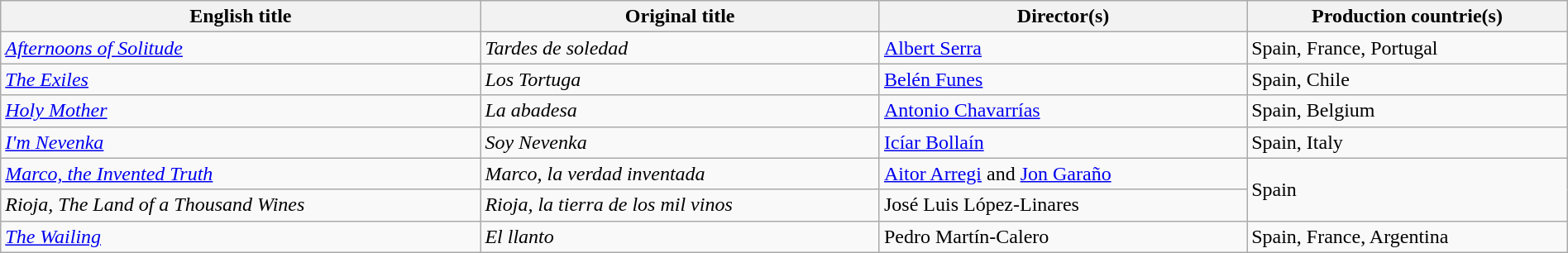<table class="sortable wikitable" style="width:100%; margin-bottom:4px" cellpadding="5">
<tr>
<th scope="col">English title</th>
<th scope="col">Original title</th>
<th scope="col">Director(s)</th>
<th scope="col">Production countrie(s)</th>
</tr>
<tr>
<td><em><a href='#'>Afternoons of Solitude</a></em></td>
<td><em>Tardes de soledad</em></td>
<td><a href='#'>Albert Serra</a></td>
<td>Spain, France, Portugal</td>
</tr>
<tr>
<td><em><a href='#'>The Exiles</a></em></td>
<td><em>Los Tortuga</em></td>
<td><a href='#'>Belén Funes</a></td>
<td>Spain, Chile</td>
</tr>
<tr>
<td><em><a href='#'>Holy Mother</a></em></td>
<td><em>La abadesa</em></td>
<td><a href='#'>Antonio Chavarrías</a></td>
<td>Spain, Belgium</td>
</tr>
<tr>
<td><em><a href='#'>I'm Nevenka</a></em></td>
<td><em>Soy Nevenka</em></td>
<td><a href='#'>Icíar Bollaín</a></td>
<td>Spain, Italy</td>
</tr>
<tr>
<td><em><a href='#'>Marco, the Invented Truth</a></em></td>
<td><em>Marco, la verdad inventada</em></td>
<td><a href='#'>Aitor Arregi</a> and <a href='#'>Jon Garaño</a></td>
<td rowspan="2">Spain</td>
</tr>
<tr>
<td><em>Rioja, The Land of a Thousand Wines</em></td>
<td><em>Rioja, la tierra de los mil vinos</em></td>
<td>José Luis López-Linares</td>
</tr>
<tr>
<td><em><a href='#'>The Wailing</a></em></td>
<td><em>El llanto</em></td>
<td>Pedro Martín-Calero</td>
<td>Spain, France, Argentina</td>
</tr>
</table>
